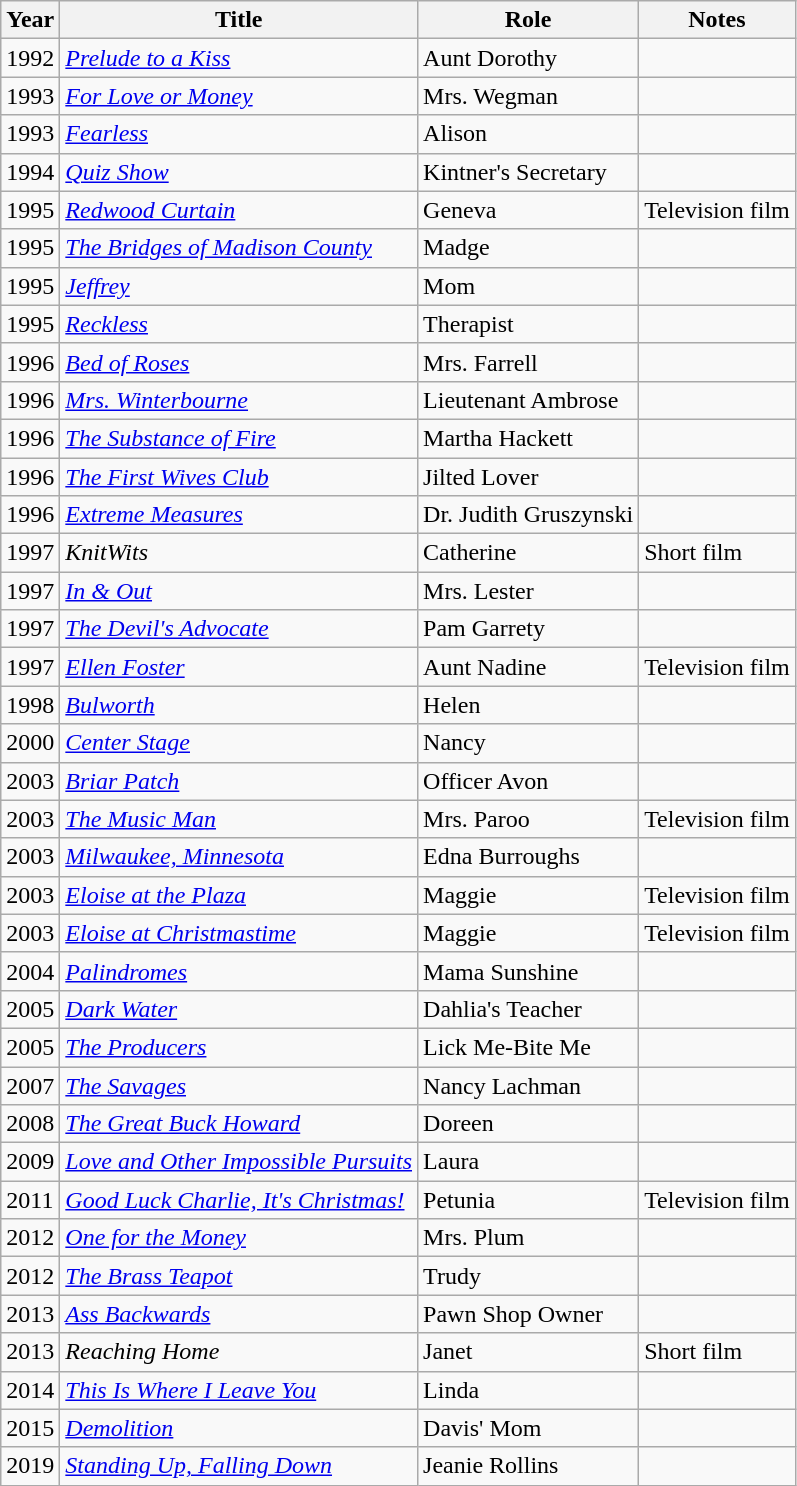<table class="wikitable sortable">
<tr>
<th>Year</th>
<th>Title</th>
<th>Role</th>
<th>Notes</th>
</tr>
<tr>
<td>1992</td>
<td><em><a href='#'>Prelude to a Kiss</a></em></td>
<td>Aunt Dorothy</td>
<td></td>
</tr>
<tr>
<td>1993</td>
<td><em><a href='#'>For Love or Money</a></em></td>
<td>Mrs. Wegman</td>
<td></td>
</tr>
<tr>
<td>1993</td>
<td><em><a href='#'>Fearless</a></em></td>
<td>Alison</td>
<td></td>
</tr>
<tr>
<td>1994</td>
<td><em><a href='#'>Quiz Show</a></em></td>
<td>Kintner's Secretary</td>
<td></td>
</tr>
<tr>
<td>1995</td>
<td><em><a href='#'>Redwood Curtain</a></em></td>
<td>Geneva</td>
<td>Television film</td>
</tr>
<tr>
<td>1995</td>
<td><em><a href='#'>The Bridges of Madison County</a></em></td>
<td>Madge</td>
<td></td>
</tr>
<tr>
<td>1995</td>
<td><em><a href='#'>Jeffrey</a></em></td>
<td>Mom</td>
<td></td>
</tr>
<tr>
<td>1995</td>
<td><em><a href='#'>Reckless</a></em></td>
<td>Therapist</td>
<td></td>
</tr>
<tr>
<td>1996</td>
<td><em><a href='#'>Bed of Roses</a></em></td>
<td>Mrs. Farrell</td>
<td></td>
</tr>
<tr>
<td>1996</td>
<td><em><a href='#'>Mrs. Winterbourne</a></em></td>
<td>Lieutenant Ambrose</td>
<td></td>
</tr>
<tr>
<td>1996</td>
<td><em><a href='#'>The Substance of Fire</a></em></td>
<td>Martha Hackett</td>
<td></td>
</tr>
<tr>
<td>1996</td>
<td><em><a href='#'>The First Wives Club</a></em></td>
<td>Jilted Lover</td>
<td></td>
</tr>
<tr>
<td>1996</td>
<td><em><a href='#'>Extreme Measures</a></em></td>
<td>Dr. Judith Gruszynski</td>
<td></td>
</tr>
<tr>
<td>1997</td>
<td><em>KnitWits</em></td>
<td>Catherine</td>
<td>Short film</td>
</tr>
<tr>
<td>1997</td>
<td><em><a href='#'>In & Out</a></em></td>
<td>Mrs. Lester</td>
<td></td>
</tr>
<tr>
<td>1997</td>
<td><em><a href='#'>The Devil's Advocate</a></em></td>
<td>Pam Garrety</td>
<td></td>
</tr>
<tr>
<td>1997</td>
<td><em><a href='#'>Ellen Foster</a></em></td>
<td>Aunt Nadine</td>
<td>Television film</td>
</tr>
<tr>
<td>1998</td>
<td><em><a href='#'>Bulworth</a></em></td>
<td>Helen</td>
<td></td>
</tr>
<tr>
<td>2000</td>
<td><em><a href='#'>Center Stage</a></em></td>
<td>Nancy</td>
<td></td>
</tr>
<tr>
<td>2003</td>
<td><em><a href='#'>Briar Patch</a></em></td>
<td>Officer Avon</td>
<td></td>
</tr>
<tr>
<td>2003</td>
<td><em><a href='#'>The Music Man</a></em></td>
<td>Mrs. Paroo</td>
<td>Television film</td>
</tr>
<tr>
<td>2003</td>
<td><em><a href='#'>Milwaukee, Minnesota</a></em></td>
<td>Edna Burroughs</td>
<td></td>
</tr>
<tr>
<td>2003</td>
<td><em><a href='#'>Eloise at the Plaza</a></em></td>
<td>Maggie</td>
<td>Television film</td>
</tr>
<tr>
<td>2003</td>
<td><em><a href='#'>Eloise at Christmastime</a></em></td>
<td>Maggie</td>
<td>Television film</td>
</tr>
<tr>
<td>2004</td>
<td><em><a href='#'>Palindromes</a></em></td>
<td>Mama Sunshine</td>
<td></td>
</tr>
<tr>
<td>2005</td>
<td><em><a href='#'>Dark Water</a></em></td>
<td>Dahlia's Teacher</td>
<td></td>
</tr>
<tr>
<td>2005</td>
<td><em><a href='#'>The Producers</a></em></td>
<td>Lick Me-Bite Me</td>
<td></td>
</tr>
<tr>
<td>2007</td>
<td><em><a href='#'>The Savages</a></em></td>
<td>Nancy Lachman</td>
<td></td>
</tr>
<tr>
<td>2008</td>
<td><em><a href='#'>The Great Buck Howard</a></em></td>
<td>Doreen</td>
<td></td>
</tr>
<tr>
<td>2009</td>
<td><em><a href='#'>Love and Other Impossible Pursuits</a></em></td>
<td>Laura</td>
<td></td>
</tr>
<tr>
<td>2011</td>
<td><em><a href='#'>Good Luck Charlie, It's Christmas!</a></em></td>
<td>Petunia</td>
<td>Television film</td>
</tr>
<tr>
<td>2012</td>
<td><em><a href='#'>One for the Money</a></em></td>
<td>Mrs. Plum</td>
<td></td>
</tr>
<tr>
<td>2012</td>
<td><em><a href='#'>The Brass Teapot</a></em></td>
<td>Trudy</td>
<td></td>
</tr>
<tr>
<td>2013</td>
<td><em><a href='#'>Ass Backwards</a></em></td>
<td>Pawn Shop Owner</td>
<td></td>
</tr>
<tr>
<td>2013</td>
<td><em>Reaching Home</em></td>
<td>Janet</td>
<td>Short film</td>
</tr>
<tr>
<td>2014</td>
<td><em><a href='#'>This Is Where I Leave You</a></em></td>
<td>Linda</td>
<td></td>
</tr>
<tr>
<td>2015</td>
<td><em><a href='#'>Demolition</a></em></td>
<td>Davis' Mom</td>
<td></td>
</tr>
<tr>
<td>2019</td>
<td><em><a href='#'>Standing Up, Falling Down</a></em></td>
<td>Jeanie Rollins</td>
<td></td>
</tr>
</table>
